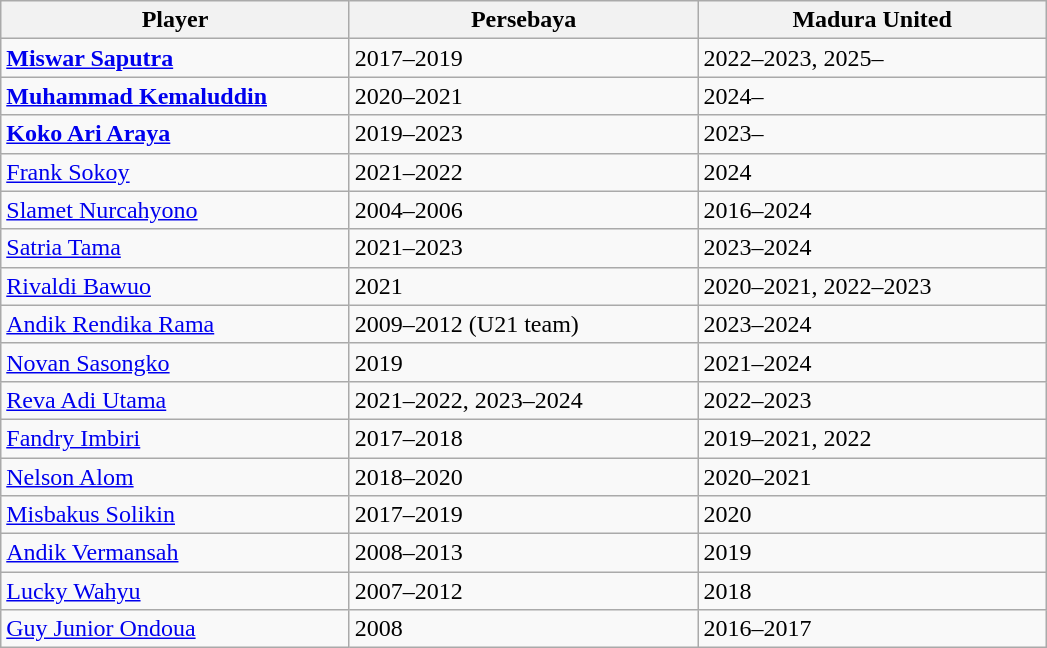<table class="wikitable">
<tr>
<th scope="col" style="width: 225px;">Player</th>
<th scope="col" style="width: 225px;">Persebaya</th>
<th scope="col" style="width: 225px;">Madura United</th>
</tr>
<tr>
<td> <a href='#'><strong>Miswar Saputra</strong></a></td>
<td>2017–2019</td>
<td>2022–2023, 2025–</td>
</tr>
<tr>
<td align="left"> <strong><a href='#'>Muhammad Kemaluddin</a></strong></td>
<td>2020–2021</td>
<td>2024–</td>
</tr>
<tr>
<td align="left"> <strong><a href='#'>Koko Ari Araya</a></strong></td>
<td>2019–2023</td>
<td>2023–</td>
</tr>
<tr>
<td> <a href='#'>Frank Sokoy</a></td>
<td>2021–2022</td>
<td>2024</td>
</tr>
<tr>
<td> <a href='#'>Slamet Nurcahyono</a></td>
<td>2004–2006</td>
<td>2016–2024</td>
</tr>
<tr>
<td> <a href='#'>Satria Tama</a></td>
<td>2021–2023</td>
<td>2023–2024</td>
</tr>
<tr>
<td> <a href='#'>Rivaldi Bawuo</a></td>
<td>2021</td>
<td>2020–2021, 2022–2023</td>
</tr>
<tr>
<td align="left"> <a href='#'>Andik Rendika Rama</a></td>
<td>2009–2012 (U21 team)</td>
<td>2023–2024</td>
</tr>
<tr>
<td> <a href='#'>Novan Sasongko</a></td>
<td>2019</td>
<td>2021–2024</td>
</tr>
<tr>
<td> <a href='#'>Reva Adi Utama</a></td>
<td>2021–2022, 2023–2024</td>
<td>2022–2023</td>
</tr>
<tr>
<td> <a href='#'>Fandry Imbiri</a></td>
<td>2017–2018</td>
<td>2019–2021, 2022</td>
</tr>
<tr>
<td> <a href='#'>Nelson Alom</a></td>
<td>2018–2020</td>
<td>2020–2021</td>
</tr>
<tr>
<td> <a href='#'>Misbakus Solikin</a></td>
<td>2017–2019</td>
<td>2020</td>
</tr>
<tr>
<td align="left"> <a href='#'>Andik Vermansah</a></td>
<td>2008–2013</td>
<td>2019</td>
</tr>
<tr>
<td align="left"> <a href='#'>Lucky Wahyu</a></td>
<td>2007–2012</td>
<td>2018</td>
</tr>
<tr>
<td> <a href='#'>Guy Junior Ondoua</a></td>
<td>2008</td>
<td>2016–2017</td>
</tr>
</table>
